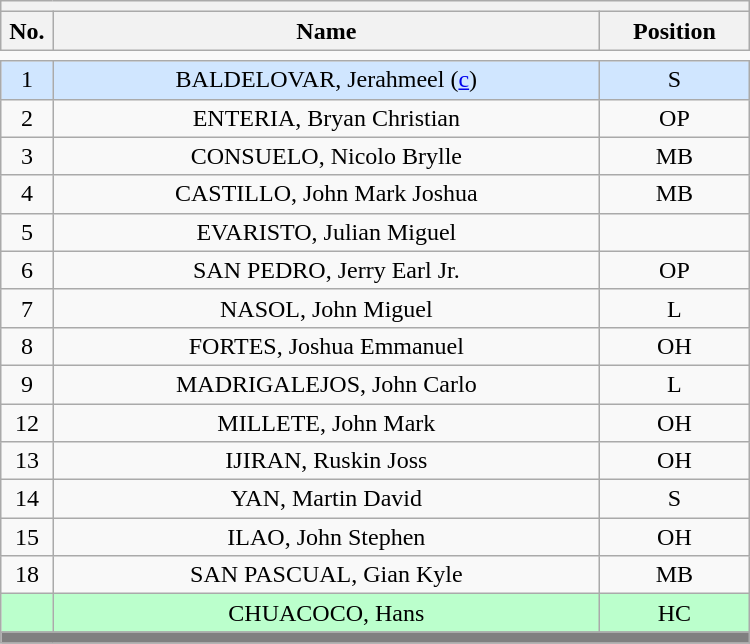<table class='wikitable mw-collapsible mw-collapsed' style="text-align: center; width: 500px; border: none">
<tr>
<th style='text-align: left;' colspan=3></th>
</tr>
<tr>
<th style='width: 7%;'>No.</th>
<th>Name</th>
<th style='width: 20%;'>Position</th>
</tr>
<tr>
<td style='border: none;'></td>
</tr>
<tr style="background:#D0E6FF">
<td>1</td>
<td>BALDELOVAR, Jerahmeel (<a href='#'>c</a>)</td>
<td>S</td>
</tr>
<tr>
<td>2</td>
<td>ENTERIA, Bryan Christian</td>
<td>OP</td>
</tr>
<tr>
<td>3</td>
<td>CONSUELO, Nicolo Brylle</td>
<td>MB</td>
</tr>
<tr>
<td>4</td>
<td>CASTILLO, John Mark Joshua</td>
<td>MB</td>
</tr>
<tr>
<td>5</td>
<td>EVARISTO, Julian Miguel</td>
<td></td>
</tr>
<tr>
<td>6</td>
<td>SAN PEDRO, Jerry Earl Jr.</td>
<td>OP</td>
</tr>
<tr>
<td>7</td>
<td>NASOL, John Miguel</td>
<td>L</td>
</tr>
<tr>
<td>8</td>
<td>FORTES, Joshua Emmanuel</td>
<td>OH</td>
</tr>
<tr>
<td>9</td>
<td>MADRIGALEJOS, John Carlo</td>
<td>L</td>
</tr>
<tr>
<td>12</td>
<td>MILLETE, John Mark</td>
<td>OH</td>
</tr>
<tr>
<td>13</td>
<td>IJIRAN, Ruskin Joss</td>
<td>OH</td>
</tr>
<tr>
<td>14</td>
<td>YAN, Martin  David</td>
<td>S</td>
</tr>
<tr>
<td>15</td>
<td>ILAO, John Stephen</td>
<td>OH</td>
</tr>
<tr>
<td>18</td>
<td>SAN PASCUAL, Gian Kyle</td>
<td>MB</td>
</tr>
<tr style="background:#BBFFCC">
<td></td>
<td>CHUACOCO, Hans</td>
<td>HC</td>
</tr>
<tr>
<th style='background: grey;' colspan=3></th>
</tr>
</table>
